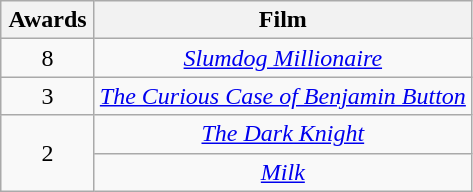<table class="wikitable plainrowheaders" style="text-align: center; margin-right:1em;">
<tr>
<th scope="col" style="width:55px;">Awards</th>
<th scope="col" style="text-align:center;">Film</th>
</tr>
<tr>
<td style="text-align: center;">8</td>
<td><em><a href='#'>Slumdog Millionaire</a></em></td>
</tr>
<tr>
<td style="text-align: center;">3</td>
<td><em><a href='#'>The Curious Case of Benjamin Button</a></em></td>
</tr>
<tr>
<td rowspan=2 style="text-align:center">2</td>
<td><em><a href='#'>The Dark Knight</a></em></td>
</tr>
<tr>
<td><em><a href='#'>Milk</a></em></td>
</tr>
</table>
